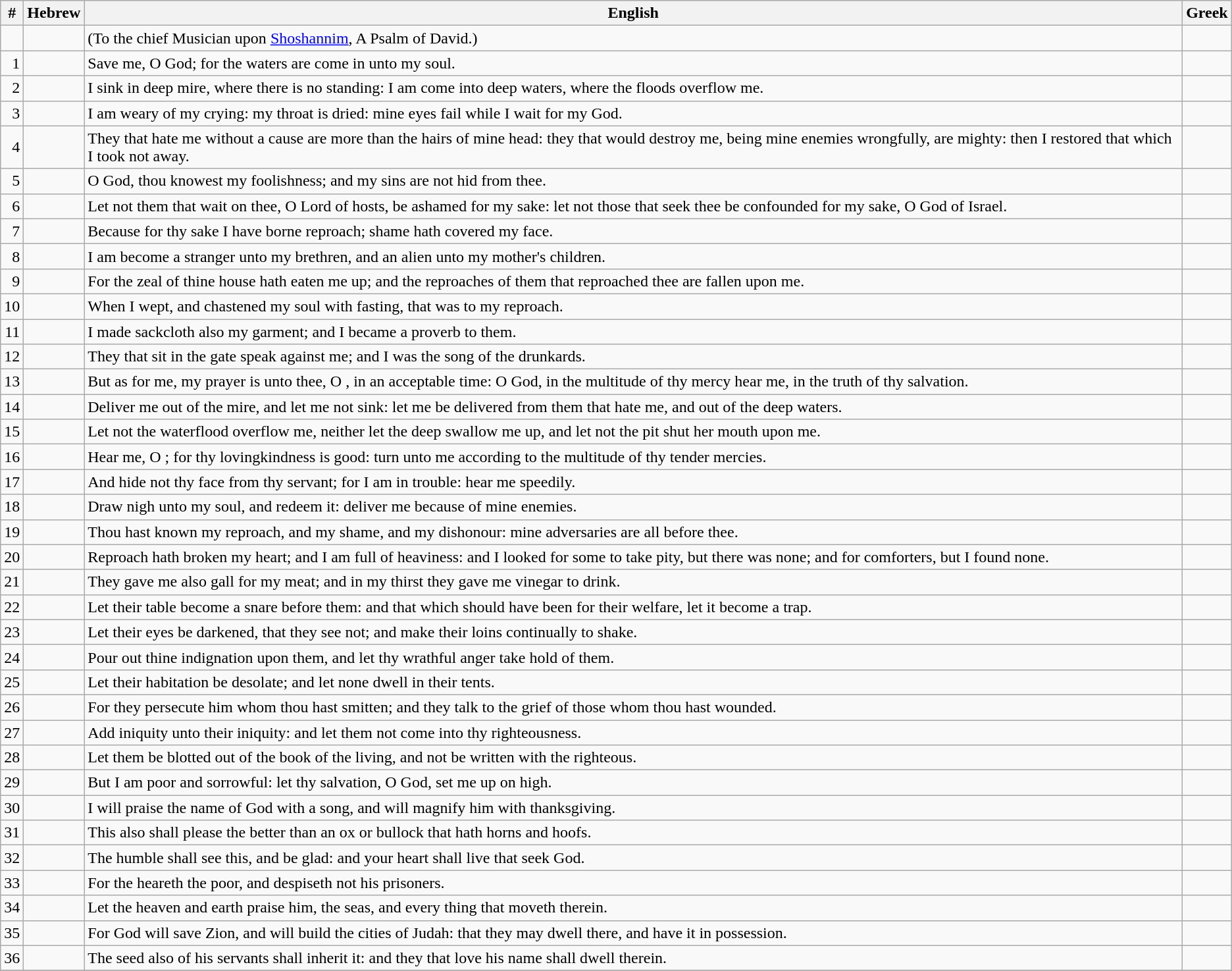<table class=wikitable>
<tr>
<th>#</th>
<th>Hebrew</th>
<th>English</th>
<th>Greek</th>
</tr>
<tr>
<td style="text-align:right"></td>
<td style="text-align:right"></td>
<td>(To the chief Musician upon <a href='#'>Shoshannim</a>, A Psalm of David.)</td>
<td></td>
</tr>
<tr>
<td style="text-align:right">1</td>
<td style="text-align:right"></td>
<td>Save me, O God; for the waters are come in unto my soul.</td>
<td></td>
</tr>
<tr>
<td style="text-align:right">2</td>
<td style="text-align:right"></td>
<td>I sink in deep mire, where there is no standing: I am come into deep waters, where the floods overflow me.</td>
<td></td>
</tr>
<tr>
<td style="text-align:right">3</td>
<td style="text-align:right"></td>
<td>I am weary of my crying: my throat is dried: mine eyes fail while I wait for my God.</td>
<td></td>
</tr>
<tr>
<td style="text-align:right">4</td>
<td style="text-align:right"></td>
<td>They that hate me without a cause are more than the hairs of mine head: they that would destroy me, being mine enemies wrongfully, are mighty: then I restored that which I took not away.</td>
<td></td>
</tr>
<tr>
<td style="text-align:right">5</td>
<td style="text-align:right"></td>
<td>O God, thou knowest my foolishness; and my sins are not hid from thee.</td>
<td></td>
</tr>
<tr>
<td style="text-align:right">6</td>
<td style="text-align:right"></td>
<td>Let not them that wait on thee, O Lord  of hosts, be ashamed for my sake: let not those that seek thee be confounded for my sake, O God of Israel.</td>
<td></td>
</tr>
<tr>
<td style="text-align:right">7</td>
<td style="text-align:right"></td>
<td>Because for thy sake I have borne reproach; shame hath covered my face.</td>
<td></td>
</tr>
<tr>
<td style="text-align:right">8</td>
<td style="text-align:right"></td>
<td>I am become a stranger unto my brethren, and an alien unto my mother's children.</td>
<td></td>
</tr>
<tr>
<td style="text-align:right">9</td>
<td style="text-align:right"></td>
<td>For the zeal of thine house hath eaten me up; and the reproaches of them that reproached thee are fallen upon me.</td>
<td></td>
</tr>
<tr>
<td style="text-align:right">10</td>
<td style="text-align:right"></td>
<td>When I wept, and chastened my soul with fasting, that was to my reproach.</td>
<td></td>
</tr>
<tr>
<td style="text-align:right">11</td>
<td style="text-align:right"></td>
<td>I made sackcloth also my garment; and I became a proverb to them.</td>
<td></td>
</tr>
<tr>
<td style="text-align:right">12</td>
<td style="text-align:right"></td>
<td>They that sit in the gate speak against me; and I was the song of the drunkards.</td>
<td></td>
</tr>
<tr>
<td style="text-align:right">13</td>
<td style="text-align:right"></td>
<td>But as for me, my prayer is unto thee, O , in an acceptable time: O God, in the multitude of thy mercy hear me, in the truth of thy salvation.</td>
<td></td>
</tr>
<tr>
<td style="text-align:right">14</td>
<td style="text-align:right"></td>
<td>Deliver me out of the mire, and let me not sink: let me be delivered from them that hate me, and out of the deep waters.</td>
<td></td>
</tr>
<tr>
<td style="text-align:right">15</td>
<td style="text-align:right"></td>
<td>Let not the waterflood overflow me, neither let the deep swallow me up, and let not the pit shut her mouth upon me.</td>
<td></td>
</tr>
<tr>
<td style="text-align:right">16</td>
<td style="text-align:right"></td>
<td>Hear me, O ; for thy lovingkindness is good: turn unto me according to the multitude of thy tender mercies.</td>
<td></td>
</tr>
<tr>
<td style="text-align:right">17</td>
<td style="text-align:right"></td>
<td>And hide not thy face from thy servant; for I am in trouble: hear me speedily.</td>
<td></td>
</tr>
<tr>
<td style="text-align:right">18</td>
<td style="text-align:right"></td>
<td>Draw nigh unto my soul, and redeem it: deliver me because of mine enemies.</td>
<td></td>
</tr>
<tr>
<td style="text-align:right">19</td>
<td style="text-align:right"></td>
<td>Thou hast known my reproach, and my shame, and my dishonour: mine adversaries are all before thee.</td>
<td></td>
</tr>
<tr>
<td style="text-align:right">20</td>
<td style="text-align:right"></td>
<td>Reproach hath broken my heart; and I am full of heaviness: and I looked for some to take pity, but there was none; and for comforters, but I found none.</td>
<td></td>
</tr>
<tr>
<td style="text-align:right">21</td>
<td style="text-align:right"></td>
<td>They gave me also gall for my meat; and in my thirst they gave me vinegar to drink.</td>
<td></td>
</tr>
<tr>
<td style="text-align:right">22</td>
<td style="text-align:right"></td>
<td>Let their table become a snare before them: and that which should have been for their welfare, let it become a trap.</td>
<td></td>
</tr>
<tr>
<td style="text-align:right">23</td>
<td style="text-align:right"></td>
<td>Let their eyes be darkened, that they see not; and make their loins continually to shake.</td>
<td></td>
</tr>
<tr>
<td style="text-align:right">24</td>
<td style="text-align:right"></td>
<td>Pour out thine indignation upon them, and let thy wrathful anger take hold of them.</td>
<td></td>
</tr>
<tr>
<td style="text-align:right">25</td>
<td style="text-align:right"></td>
<td>Let their habitation be desolate; and let none dwell in their tents.</td>
<td></td>
</tr>
<tr>
<td style="text-align:right">26</td>
<td style="text-align:right"></td>
<td>For they persecute him whom thou hast smitten; and they talk to the grief of those whom thou hast wounded.</td>
<td></td>
</tr>
<tr>
<td style="text-align:right">27</td>
<td style="text-align:right"></td>
<td>Add iniquity unto their iniquity: and let them not come into thy righteousness.</td>
<td></td>
</tr>
<tr>
<td style="text-align:right">28</td>
<td style="text-align:right"></td>
<td>Let them be blotted out of the book of the living, and not be written with the righteous.</td>
<td></td>
</tr>
<tr>
<td style="text-align:right">29</td>
<td style="text-align:right"></td>
<td>But I am poor and sorrowful: let thy salvation, O God, set me up on high.</td>
<td></td>
</tr>
<tr>
<td style="text-align:right">30</td>
<td style="text-align:right"></td>
<td>I will praise the name of God with a song, and will magnify him with thanksgiving.</td>
<td></td>
</tr>
<tr>
<td style="text-align:right">31</td>
<td style="text-align:right"></td>
<td>This also shall please the  better than an ox or bullock that hath horns and hoofs.</td>
<td></td>
</tr>
<tr>
<td style="text-align:right">32</td>
<td style="text-align:right"></td>
<td>The humble shall see this, and be glad: and your heart shall live that seek God.</td>
<td></td>
</tr>
<tr>
<td style="text-align:right">33</td>
<td style="text-align:right"></td>
<td>For the  heareth the poor, and despiseth not his prisoners.</td>
<td></td>
</tr>
<tr>
<td style="text-align:right">34</td>
<td style="text-align:right"></td>
<td>Let the heaven and earth praise him, the seas, and every thing that moveth therein.</td>
<td></td>
</tr>
<tr>
<td style="text-align:right">35</td>
<td style="text-align:right"></td>
<td>For God will save Zion, and will build the cities of Judah: that they may dwell there, and have it in possession.</td>
<td></td>
</tr>
<tr>
<td style="text-align:right">36</td>
<td style="text-align:right"></td>
<td>The seed also of his servants shall inherit it: and they that love his name shall dwell therein.</td>
<td></td>
</tr>
<tr>
</tr>
</table>
